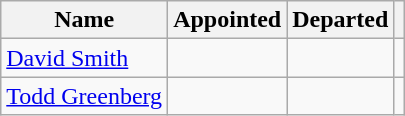<table class="wikitable sortable" style="text-align:center;">
<tr>
<th>Name</th>
<th>Appointed</th>
<th>Departed</th>
<th></th>
</tr>
<tr>
<td align=left><a href='#'>David Smith</a></td>
<td></td>
<td></td>
<td></td>
</tr>
<tr>
<td align=left><a href='#'>Todd Greenberg</a></td>
<td></td>
<td></td>
<td></td>
</tr>
</table>
